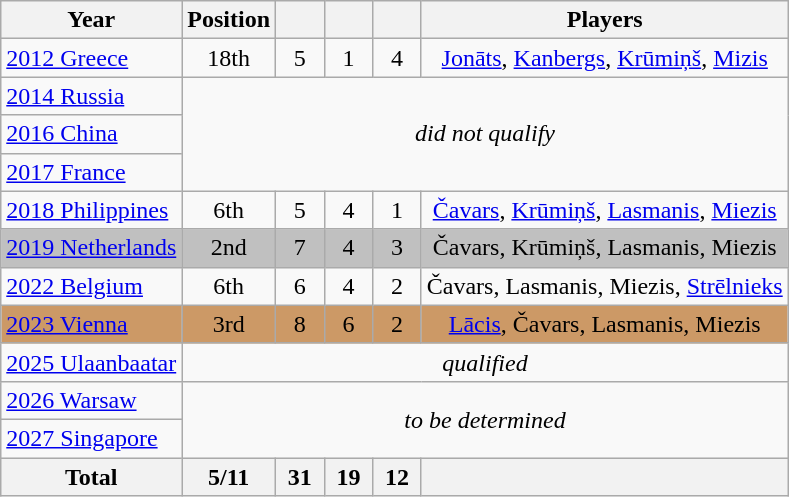<table class="wikitable" style="text-align: center;">
<tr>
<th>Year</th>
<th>Position</th>
<th width=25px></th>
<th width=25px></th>
<th width=25px></th>
<th>Players</th>
</tr>
<tr>
<td style="text-align: left;"> <a href='#'>2012 Greece</a></td>
<td>18th</td>
<td>5</td>
<td>1</td>
<td>4</td>
<td><a href='#'>Jonāts</a>, <a href='#'>Kanbergs</a>, <a href='#'>Krūmiņš</a>, <a href='#'>Mizis</a></td>
</tr>
<tr>
<td style="text-align: left;"> <a href='#'>2014 Russia</a></td>
<td colspan="5" rowspan="3"><em>did not qualify</em></td>
</tr>
<tr>
<td style="text-align: left;"> <a href='#'>2016 China</a></td>
</tr>
<tr>
<td style="text-align: left;"> <a href='#'>2017 France</a></td>
</tr>
<tr>
<td style="text-align: left;"> <a href='#'>2018 Philippines</a></td>
<td>6th</td>
<td>5</td>
<td>4</td>
<td>1</td>
<td><a href='#'>Čavars</a>, <a href='#'>Krūmiņš</a>, <a href='#'>Lasmanis</a>, <a href='#'>Miezis</a></td>
</tr>
<tr bgcolor="silver">
<td style="text-align: left;"> <a href='#'>2019 Netherlands</a></td>
<td>2nd </td>
<td>7</td>
<td>4</td>
<td>3</td>
<td>Čavars, Krūmiņš, Lasmanis, Miezis</td>
</tr>
<tr>
<td style="text-align: left;"> <a href='#'>2022 Belgium</a></td>
<td>6th</td>
<td>6</td>
<td>4</td>
<td>2</td>
<td>Čavars, Lasmanis, Miezis, <a href='#'>Strēlnieks</a></td>
</tr>
<tr style="background:#cc9966;">
<td style="text-align:left;"> <a href='#'>2023 Vienna</a></td>
<td>3rd </td>
<td>8</td>
<td>6</td>
<td>2</td>
<td><a href='#'>Lācis</a>, Čavars, Lasmanis, Miezis</td>
</tr>
<tr>
<td style="text-align:left"> <a href='#'>2025 Ulaanbaatar</a></td>
<td colspan="5"><em>qualified</em></td>
</tr>
<tr>
<td style="text-align:left"> <a href='#'>2026 Warsaw</a></td>
<td colspan="5" rowspan="2"><em>to be determined</em></td>
</tr>
<tr>
<td style="text-align:left"> <a href='#'>2027 Singapore</a></td>
</tr>
<tr>
<th>Total</th>
<th>5/11</th>
<th>31</th>
<th>19</th>
<th>12</th>
<th></th>
</tr>
</table>
